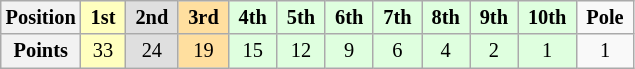<table class="wikitable" style="font-size:85%; text-align:center">
<tr>
<th>Position</th>
<td style="background:#FFFFBF;"> <strong>1st</strong> </td>
<td style="background:#DFDFDF;"> <strong>2nd</strong> </td>
<td style="background:#FFDF9F;"> <strong>3rd</strong> </td>
<td style="background:#DFFFDF;"> <strong>4th</strong> </td>
<td style="background:#DFFFDF;"> <strong>5th</strong> </td>
<td style="background:#DFFFDF;"> <strong>6th</strong> </td>
<td style="background:#DFFFDF;"> <strong>7th</strong> </td>
<td style="background:#DFFFDF;"> <strong>8th</strong> </td>
<td style="background:#DFFFDF;"> <strong>9th</strong> </td>
<td style="background:#DFFFDF;"> <strong>10th</strong> </td>
<td> <strong>Pole</strong> </td>
</tr>
<tr>
<th>Points</th>
<td style="background:#FFFFBF;">33</td>
<td style="background:#DFDFDF;">24</td>
<td style="background:#FFDF9F;">19</td>
<td style="background:#DFFFDF;">15</td>
<td style="background:#DFFFDF;">12</td>
<td style="background:#DFFFDF;">9</td>
<td style="background:#DFFFDF;">6</td>
<td style="background:#DFFFDF;">4</td>
<td style="background:#DFFFDF;">2</td>
<td style="background:#DFFFDF;">1</td>
<td>1</td>
</tr>
</table>
